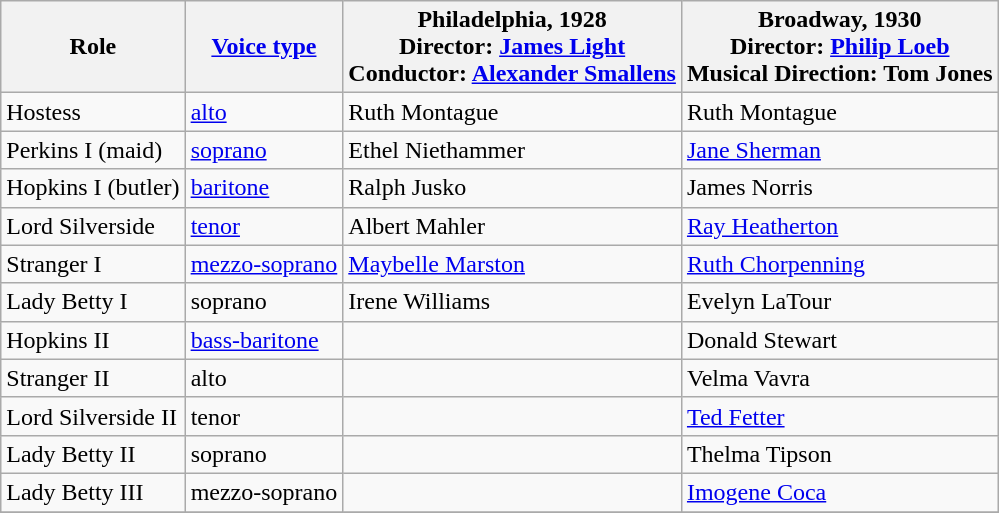<table class="wikitable">
<tr>
<th>Role</th>
<th><a href='#'>Voice type</a></th>
<th>Philadelphia, 1928<br>Director: <a href='#'>James Light</a><br>Conductor: <a href='#'>Alexander Smallens</a></th>
<th>Broadway, 1930<br>Director: <a href='#'>Philip Loeb</a><br>Musical Direction: Tom Jones</th>
</tr>
<tr>
<td>Hostess</td>
<td><a href='#'>alto</a></td>
<td>Ruth Montague</td>
<td>Ruth Montague</td>
</tr>
<tr>
<td>Perkins I (maid)</td>
<td><a href='#'>soprano</a></td>
<td>Ethel Niethammer</td>
<td><a href='#'>Jane Sherman</a></td>
</tr>
<tr>
<td>Hopkins I (butler)</td>
<td><a href='#'>baritone</a></td>
<td>Ralph Jusko</td>
<td>James Norris</td>
</tr>
<tr>
<td>Lord Silverside</td>
<td><a href='#'>tenor</a></td>
<td>Albert Mahler</td>
<td><a href='#'>Ray Heatherton</a></td>
</tr>
<tr>
<td>Stranger I</td>
<td><a href='#'>mezzo-soprano</a></td>
<td><a href='#'>Maybelle Marston</a></td>
<td><a href='#'>Ruth Chorpenning</a></td>
</tr>
<tr>
<td>Lady Betty I</td>
<td>soprano</td>
<td>Irene Williams</td>
<td>Evelyn LaTour</td>
</tr>
<tr>
<td>Hopkins II</td>
<td><a href='#'>bass-baritone</a></td>
<td></td>
<td>Donald Stewart</td>
</tr>
<tr>
<td>Stranger II</td>
<td>alto</td>
<td></td>
<td>Velma Vavra</td>
</tr>
<tr>
<td>Lord Silverside II</td>
<td>tenor</td>
<td></td>
<td><a href='#'>Ted Fetter</a></td>
</tr>
<tr>
<td>Lady Betty II</td>
<td>soprano</td>
<td></td>
<td>Thelma Tipson</td>
</tr>
<tr>
<td>Lady Betty III</td>
<td>mezzo-soprano</td>
<td></td>
<td><a href='#'>Imogene Coca</a></td>
</tr>
<tr>
</tr>
</table>
